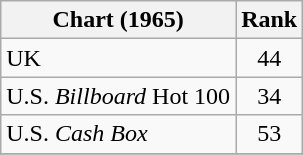<table class="wikitable sortable">
<tr>
<th>Chart (1965)</th>
<th style="text-align:center;">Rank</th>
</tr>
<tr>
<td>UK </td>
<td style="text-align:center;">44</td>
</tr>
<tr>
<td>U.S. <em>Billboard</em> Hot 100</td>
<td style="text-align:center;">34</td>
</tr>
<tr>
<td>U.S. <em>Cash Box</em> </td>
<td style="text-align:center;">53</td>
</tr>
<tr>
</tr>
</table>
